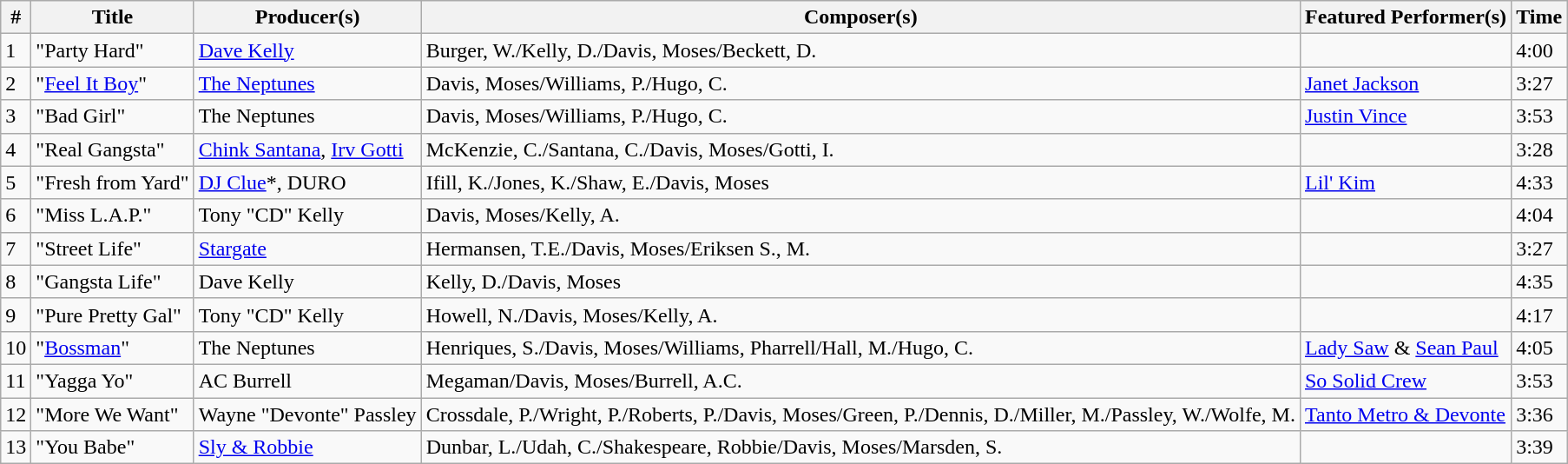<table class="wikitable">
<tr>
<th align="center">#</th>
<th align="center">Title</th>
<th align="center">Producer(s)</th>
<th align="center">Composer(s)</th>
<th align="center">Featured Performer(s)</th>
<th align="center">Time</th>
</tr>
<tr>
<td>1</td>
<td>"Party Hard"</td>
<td><a href='#'>Dave Kelly</a></td>
<td>Burger, W./Kelly, D./Davis, Moses/Beckett, D.</td>
<td></td>
<td>4:00</td>
</tr>
<tr>
<td>2</td>
<td>"<a href='#'>Feel It Boy</a>"</td>
<td><a href='#'>The Neptunes</a></td>
<td>Davis, Moses/Williams, P./Hugo, C.</td>
<td><a href='#'>Janet Jackson</a></td>
<td>3:27</td>
</tr>
<tr>
<td>3</td>
<td>"Bad Girl"</td>
<td>The Neptunes</td>
<td>Davis, Moses/Williams, P./Hugo, C.</td>
<td><a href='#'>Justin Vince</a></td>
<td>3:53</td>
</tr>
<tr>
<td>4</td>
<td>"Real Gangsta"</td>
<td><a href='#'>Chink Santana</a>, <a href='#'>Irv Gotti</a></td>
<td>McKenzie, C./Santana, C./Davis, Moses/Gotti, I.</td>
<td></td>
<td>3:28</td>
</tr>
<tr>
<td>5</td>
<td>"Fresh from Yard"</td>
<td><a href='#'>DJ Clue</a>*, DURO</td>
<td>Ifill, K./Jones, K./Shaw, E./Davis, Moses</td>
<td><a href='#'>Lil' Kim</a></td>
<td>4:33</td>
</tr>
<tr>
<td>6</td>
<td>"Miss L.A.P."</td>
<td>Tony "CD" Kelly</td>
<td>Davis, Moses/Kelly, A.</td>
<td></td>
<td>4:04</td>
</tr>
<tr>
<td>7</td>
<td>"Street Life"</td>
<td><a href='#'>Stargate</a></td>
<td>Hermansen, T.E./Davis, Moses/Eriksen S., M.</td>
<td></td>
<td>3:27</td>
</tr>
<tr>
<td>8</td>
<td>"Gangsta Life"</td>
<td>Dave Kelly</td>
<td>Kelly, D./Davis, Moses</td>
<td></td>
<td>4:35</td>
</tr>
<tr>
<td>9</td>
<td>"Pure Pretty Gal"</td>
<td>Tony "CD" Kelly</td>
<td>Howell, N./Davis, Moses/Kelly, A.</td>
<td></td>
<td>4:17</td>
</tr>
<tr>
<td>10</td>
<td>"<a href='#'>Bossman</a>"</td>
<td>The Neptunes</td>
<td>Henriques, S./Davis, Moses/Williams, Pharrell/Hall, M./Hugo, C.</td>
<td><a href='#'>Lady Saw</a> & <a href='#'>Sean Paul</a></td>
<td>4:05</td>
</tr>
<tr>
<td>11</td>
<td>"Yagga Yo"</td>
<td>AC Burrell</td>
<td>Megaman/Davis, Moses/Burrell, A.C.</td>
<td><a href='#'>So Solid Crew</a></td>
<td>3:53</td>
</tr>
<tr>
<td>12</td>
<td>"More We Want"</td>
<td>Wayne "Devonte" Passley</td>
<td>Crossdale, P./Wright, P./Roberts, P./Davis, Moses/Green, P./Dennis, D./Miller, M./Passley, W./Wolfe, M.</td>
<td><a href='#'>Tanto Metro & Devonte</a></td>
<td>3:36</td>
</tr>
<tr>
<td>13</td>
<td>"You Babe"</td>
<td><a href='#'>Sly & Robbie</a></td>
<td>Dunbar, L./Udah, C./Shakespeare, Robbie/Davis, Moses/Marsden, S.</td>
<td></td>
<td>3:39</td>
</tr>
</table>
